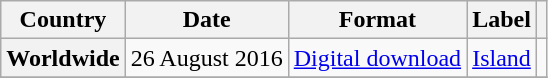<table class="wikitable plainrowheaders">
<tr>
<th scope="col">Country</th>
<th scope="col">Date</th>
<th scope="col">Format</th>
<th scope="col">Label</th>
<th scope="col"></th>
</tr>
<tr>
<th scope="row">Worldwide</th>
<td>26 August 2016</td>
<td><a href='#'>Digital download</a></td>
<td><a href='#'>Island</a></td>
<td></td>
</tr>
<tr>
</tr>
</table>
